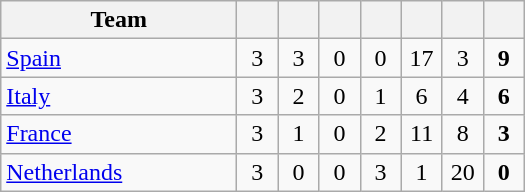<table class="wikitable" style="text-align:center;">
<tr>
<th width=150>Team</th>
<th width=20></th>
<th width=20></th>
<th width=20></th>
<th width=20></th>
<th width=20></th>
<th width=20></th>
<th width=20></th>
</tr>
<tr>
<td align=left> <a href='#'>Spain</a></td>
<td>3</td>
<td>3</td>
<td>0</td>
<td>0</td>
<td>17</td>
<td>3</td>
<td><strong>9</strong></td>
</tr>
<tr>
<td align=left> <a href='#'>Italy</a></td>
<td>3</td>
<td>2</td>
<td>0</td>
<td>1</td>
<td>6</td>
<td>4</td>
<td><strong>6</strong></td>
</tr>
<tr>
<td align=left> <a href='#'>France</a></td>
<td>3</td>
<td>1</td>
<td>0</td>
<td>2</td>
<td>11</td>
<td>8</td>
<td><strong>3</strong></td>
</tr>
<tr>
<td align=left> <a href='#'>Netherlands</a></td>
<td>3</td>
<td>0</td>
<td>0</td>
<td>3</td>
<td>1</td>
<td>20</td>
<td><strong>0</strong></td>
</tr>
</table>
